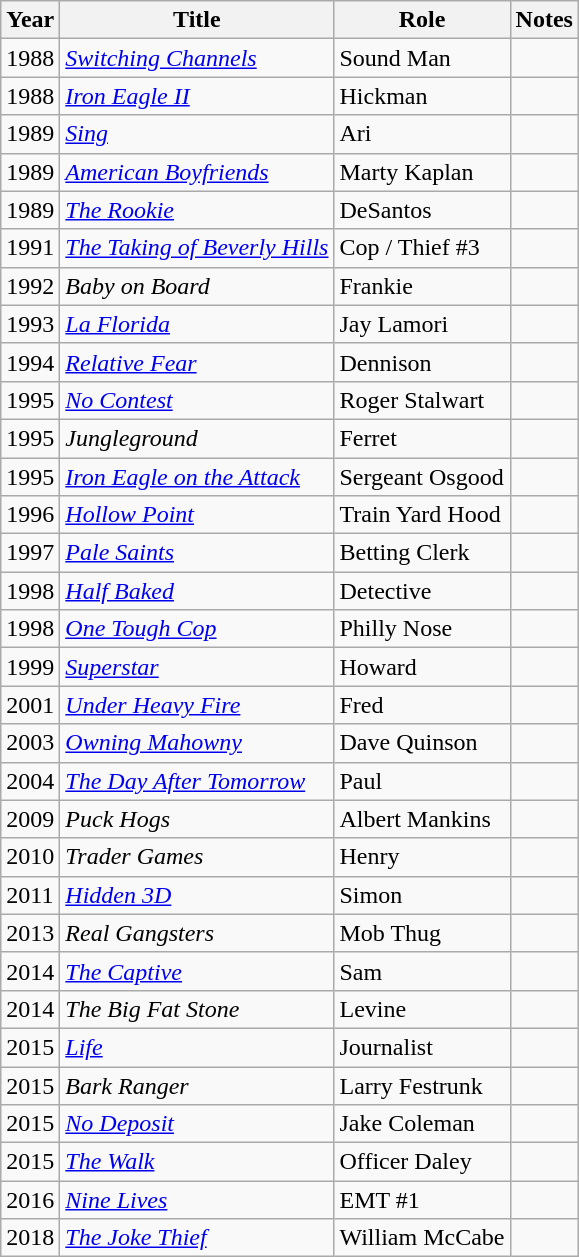<table class="wikitable sortable">
<tr>
<th>Year</th>
<th>Title</th>
<th>Role</th>
<th class="unsortable">Notes</th>
</tr>
<tr>
<td>1988</td>
<td><em><a href='#'>Switching Channels</a></em></td>
<td>Sound Man</td>
<td></td>
</tr>
<tr>
<td>1988</td>
<td><em><a href='#'>Iron Eagle II</a></em></td>
<td>Hickman</td>
<td></td>
</tr>
<tr>
<td>1989</td>
<td><a href='#'><em>Sing</em></a></td>
<td>Ari</td>
<td></td>
</tr>
<tr>
<td>1989</td>
<td><em><a href='#'>American Boyfriends</a></em></td>
<td>Marty Kaplan</td>
<td></td>
</tr>
<tr>
<td>1989</td>
<td data-sort-value="Rookie, The"><a href='#'><em>The Rookie</em></a></td>
<td>DeSantos</td>
<td></td>
</tr>
<tr>
<td>1991</td>
<td data-sort-value="Taking of Beverly Hills, The"><em><a href='#'>The Taking of Beverly Hills</a></em></td>
<td>Cop / Thief #3</td>
<td></td>
</tr>
<tr>
<td>1992</td>
<td><em>Baby on Board</em></td>
<td>Frankie</td>
<td></td>
</tr>
<tr>
<td>1993</td>
<td><a href='#'><em>La Florida</em></a></td>
<td>Jay Lamori</td>
<td></td>
</tr>
<tr>
<td>1994</td>
<td><em><a href='#'>Relative Fear</a></em></td>
<td>Dennison</td>
<td></td>
</tr>
<tr>
<td>1995</td>
<td><a href='#'><em>No Contest</em></a></td>
<td>Roger Stalwart</td>
<td></td>
</tr>
<tr>
<td>1995</td>
<td><em>Jungleground</em></td>
<td>Ferret</td>
<td></td>
</tr>
<tr>
<td>1995</td>
<td><em><a href='#'>Iron Eagle on the Attack</a></em></td>
<td>Sergeant Osgood</td>
<td></td>
</tr>
<tr>
<td>1996</td>
<td><a href='#'><em>Hollow Point</em></a></td>
<td>Train Yard Hood</td>
<td></td>
</tr>
<tr>
<td>1997</td>
<td><a href='#'><em>Pale Saints</em></a></td>
<td>Betting Clerk</td>
<td></td>
</tr>
<tr>
<td>1998</td>
<td><em><a href='#'>Half Baked</a></em></td>
<td>Detective</td>
<td></td>
</tr>
<tr>
<td>1998</td>
<td><em><a href='#'>One Tough Cop</a></em></td>
<td>Philly Nose</td>
<td></td>
</tr>
<tr>
<td>1999</td>
<td><a href='#'><em>Superstar</em></a></td>
<td>Howard</td>
<td></td>
</tr>
<tr>
<td>2001</td>
<td><em><a href='#'>Under Heavy Fire</a></em></td>
<td>Fred</td>
<td></td>
</tr>
<tr>
<td>2003</td>
<td><em><a href='#'>Owning Mahowny</a></em></td>
<td>Dave Quinson</td>
<td></td>
</tr>
<tr>
<td>2004</td>
<td data-sort-value="Day After Tomorrow, The"><em><a href='#'>The Day After Tomorrow</a></em></td>
<td>Paul</td>
<td></td>
</tr>
<tr>
<td>2009</td>
<td><em>Puck Hogs</em></td>
<td>Albert Mankins</td>
<td></td>
</tr>
<tr>
<td>2010</td>
<td><em>Trader Games</em></td>
<td>Henry</td>
<td></td>
</tr>
<tr>
<td>2011</td>
<td><em><a href='#'>Hidden 3D</a></em></td>
<td>Simon</td>
<td></td>
</tr>
<tr>
<td>2013</td>
<td><em>Real Gangsters</em></td>
<td>Mob Thug</td>
<td></td>
</tr>
<tr>
<td>2014</td>
<td data-sort-value="Captive, The"><a href='#'><em>The Captive</em></a></td>
<td>Sam</td>
<td></td>
</tr>
<tr>
<td>2014</td>
<td data-sort-value="Big Fat Stone, The"><em>The Big Fat Stone</em></td>
<td>Levine</td>
<td></td>
</tr>
<tr>
<td>2015</td>
<td><a href='#'><em>Life</em></a></td>
<td>Journalist</td>
<td></td>
</tr>
<tr>
<td>2015</td>
<td><em>Bark Ranger</em></td>
<td>Larry Festrunk</td>
<td></td>
</tr>
<tr>
<td>2015</td>
<td><em><a href='#'>No Deposit</a></em></td>
<td>Jake Coleman</td>
<td></td>
</tr>
<tr>
<td>2015</td>
<td data-sort-value="Walk, The"><a href='#'><em>The Walk</em></a></td>
<td>Officer Daley</td>
<td></td>
</tr>
<tr>
<td>2016</td>
<td><a href='#'><em>Nine Lives</em></a></td>
<td>EMT #1</td>
<td></td>
</tr>
<tr>
<td>2018</td>
<td data-sort-value="Joke Thief, The"><em><a href='#'>The Joke Thief</a></em></td>
<td>William McCabe</td>
<td></td>
</tr>
</table>
